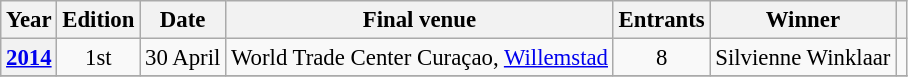<table class="wikitable" style="font-size:95%">
<tr>
<th>Year</th>
<th>Edition</th>
<th>Date</th>
<th>Final venue</th>
<th>Entrants</th>
<th>Winner</th>
<th></th>
</tr>
<tr>
<th><a href='#'>2014</a></th>
<td align=center>1st</td>
<td>30 April</td>
<td>World Trade Center Curaçao, <a href='#'>Willemstad</a></td>
<td align=center>8</td>
<td>Silvienne Winklaar</td>
<td align=center></td>
</tr>
<tr>
</tr>
</table>
